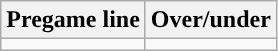<table class="wikitable">
<tr align="center">
<th>Pregame line</th>
<th>Over/under</th>
</tr>
<tr align="center">
<td></td>
<td></td>
</tr>
</table>
